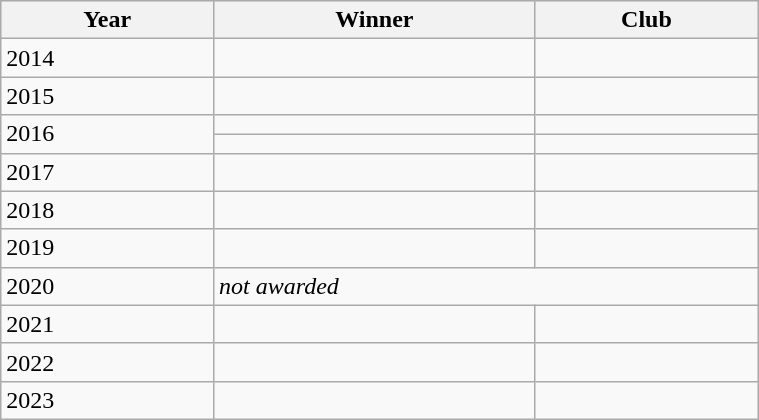<table class="wikitable sortable" width="40%">
<tr bgcolor="#efefef">
<th>Year</th>
<th>Winner</th>
<th>Club</th>
</tr>
<tr>
<td>2014</td>
<td></td>
<td></td>
</tr>
<tr>
<td>2015</td>
<td></td>
<td></td>
</tr>
<tr>
<td rowspan="2">2016</td>
<td></td>
<td></td>
</tr>
<tr>
<td></td>
<td></td>
</tr>
<tr>
<td>2017</td>
<td></td>
<td></td>
</tr>
<tr>
<td>2018</td>
<td></td>
<td></td>
</tr>
<tr>
<td>2019</td>
<td></td>
<td></td>
</tr>
<tr>
<td>2020</td>
<td colspan=2><em>not awarded</em></td>
</tr>
<tr>
<td>2021</td>
<td></td>
<td></td>
</tr>
<tr>
<td>2022</td>
<td></td>
<td></td>
</tr>
<tr>
<td>2023</td>
<td></td>
<td></td>
</tr>
</table>
